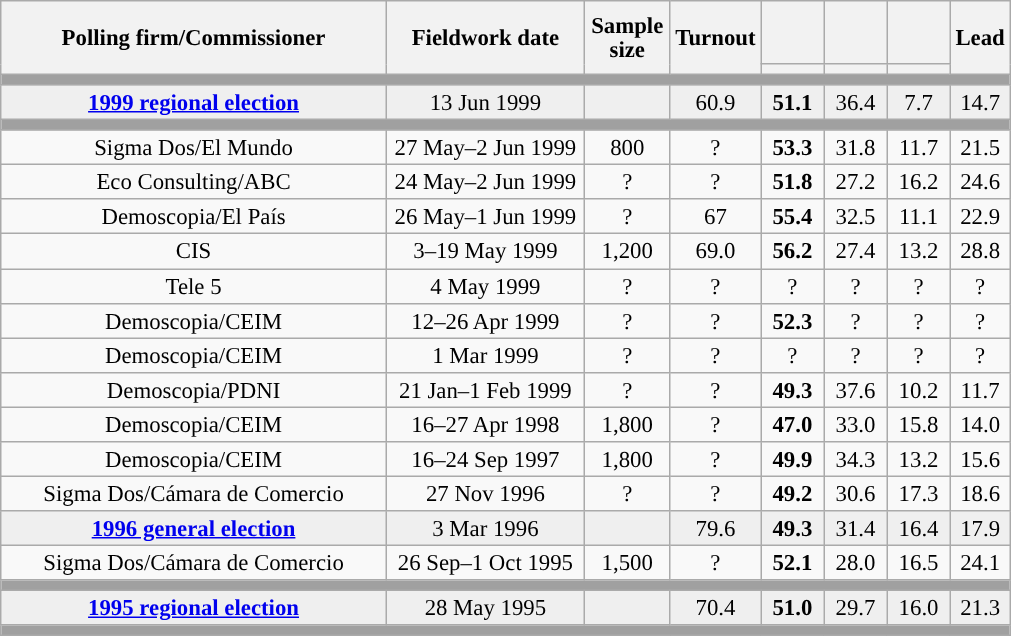<table class="wikitable collapsible collapsed" style="text-align:center; font-size:95%; line-height:16px;">
<tr style="height:42px;">
<th style="width:250px;" rowspan="2">Polling firm/Commissioner</th>
<th style="width:125px;" rowspan="2">Fieldwork date</th>
<th style="width:50px;" rowspan="2">Sample size</th>
<th style="width:45px;" rowspan="2">Turnout</th>
<th style="width:35px;"></th>
<th style="width:35px;"></th>
<th style="width:35px;"></th>
<th style="width:20px;" rowspan="2">Lead</th>
</tr>
<tr>
<th style="color:inherit;background:"></th>
<th style="color:inherit;background:"></th>
<th style="color:inherit;background:"></th>
</tr>
<tr>
<td colspan="8" style="background:#A0A0A0"></td>
</tr>
<tr style="background:#EFEFEF;">
<td><strong><a href='#'>1999 regional election</a></strong></td>
<td>13 Jun 1999</td>
<td></td>
<td>60.9</td>
<td><strong>51.1</strong><br></td>
<td>36.4<br></td>
<td>7.7<br></td>
<td style="background:">14.7</td>
</tr>
<tr>
<td colspan="8" style="background:#A0A0A0"></td>
</tr>
<tr>
<td>Sigma Dos/El Mundo</td>
<td>27 May–2 Jun 1999</td>
<td>800</td>
<td>?</td>
<td><strong>53.3</strong><br></td>
<td>31.8<br></td>
<td>11.7<br></td>
<td style="background:">21.5</td>
</tr>
<tr>
<td>Eco Consulting/ABC</td>
<td>24 May–2 Jun 1999</td>
<td>?</td>
<td>?</td>
<td><strong>51.8</strong><br></td>
<td>27.2<br></td>
<td>16.2<br></td>
<td style="background:">24.6</td>
</tr>
<tr>
<td>Demoscopia/El País</td>
<td>26 May–1 Jun 1999</td>
<td>?</td>
<td>67</td>
<td><strong>55.4</strong><br></td>
<td>32.5<br></td>
<td>11.1<br></td>
<td style="background:">22.9</td>
</tr>
<tr>
<td>CIS</td>
<td>3–19 May 1999</td>
<td>1,200</td>
<td>69.0</td>
<td><strong>56.2</strong><br></td>
<td>27.4<br></td>
<td>13.2<br></td>
<td style="background:">28.8</td>
</tr>
<tr>
<td>Tele 5</td>
<td>4 May 1999</td>
<td>?</td>
<td>?</td>
<td>?<br></td>
<td>?<br></td>
<td>?<br></td>
<td style="background:">?</td>
</tr>
<tr>
<td>Demoscopia/CEIM</td>
<td>12–26 Apr 1999</td>
<td>?</td>
<td>?</td>
<td><strong>52.3</strong><br></td>
<td>?<br></td>
<td>?<br></td>
<td style="background:">?</td>
</tr>
<tr>
<td>Demoscopia/CEIM</td>
<td>1 Mar 1999</td>
<td>?</td>
<td>?</td>
<td>?<br></td>
<td>?<br></td>
<td>?<br></td>
<td style="background:">?</td>
</tr>
<tr>
<td>Demoscopia/PDNI</td>
<td>21 Jan–1 Feb 1999</td>
<td>?</td>
<td>?</td>
<td><strong>49.3</strong><br></td>
<td>37.6<br></td>
<td>10.2<br></td>
<td style="background:">11.7</td>
</tr>
<tr>
<td>Demoscopia/CEIM</td>
<td>16–27 Apr 1998</td>
<td>1,800</td>
<td>?</td>
<td><strong>47.0</strong></td>
<td>33.0</td>
<td>15.8</td>
<td style="background:">14.0</td>
</tr>
<tr>
<td>Demoscopia/CEIM</td>
<td>16–24 Sep 1997</td>
<td>1,800</td>
<td>?</td>
<td><strong>49.9</strong><br></td>
<td>34.3<br></td>
<td>13.2<br></td>
<td style="background:">15.6</td>
</tr>
<tr>
<td>Sigma Dos/Cámara de Comercio</td>
<td>27 Nov 1996</td>
<td>?</td>
<td>?</td>
<td><strong>49.2</strong><br></td>
<td>30.6<br></td>
<td>17.3<br></td>
<td style="background:">18.6</td>
</tr>
<tr style="background:#EFEFEF;">
<td><strong><a href='#'>1996 general election</a></strong></td>
<td>3 Mar 1996</td>
<td></td>
<td>79.6</td>
<td><strong>49.3</strong><br></td>
<td>31.4<br></td>
<td>16.4<br></td>
<td style="background:">17.9</td>
</tr>
<tr>
<td>Sigma Dos/Cámara de Comercio</td>
<td>26 Sep–1 Oct 1995</td>
<td>1,500</td>
<td>?</td>
<td><strong>52.1</strong><br></td>
<td>28.0<br></td>
<td>16.5<br></td>
<td style="background:">24.1</td>
</tr>
<tr>
<td colspan="8" style="background:#A0A0A0"></td>
</tr>
<tr style="background:#EFEFEF;">
<td><strong><a href='#'>1995 regional election</a></strong></td>
<td>28 May 1995</td>
<td></td>
<td>70.4</td>
<td><strong>51.0</strong><br></td>
<td>29.7<br></td>
<td>16.0<br></td>
<td style="background:">21.3</td>
</tr>
<tr>
<td colspan="8" style="background:#A0A0A0"></td>
</tr>
</table>
